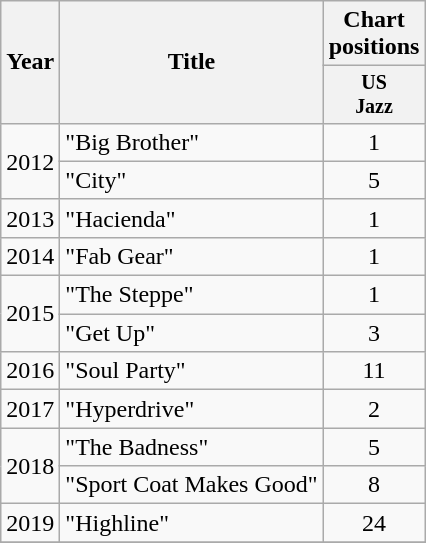<table class="wikitable" style="text-align:center;">
<tr>
<th rowspan="2">Year</th>
<th rowspan="2">Title</th>
<th colspan="1">Chart positions</th>
</tr>
<tr style="font-size:smaller;">
<th width="35">US<br>Jazz<br></th>
</tr>
<tr>
<td rowspan="2">2012</td>
<td align="left">"Big Brother"</td>
<td>1</td>
</tr>
<tr>
<td align="left">"City"</td>
<td>5</td>
</tr>
<tr>
<td>2013</td>
<td align="left">"Hacienda"</td>
<td>1</td>
</tr>
<tr>
<td>2014</td>
<td align="left">"Fab Gear"</td>
<td>1</td>
</tr>
<tr>
<td rowspan="2">2015</td>
<td align="left">"The Steppe"</td>
<td>1</td>
</tr>
<tr>
<td align="left">"Get Up"</td>
<td>3</td>
</tr>
<tr>
<td>2016</td>
<td align="left">"Soul Party"</td>
<td>11</td>
</tr>
<tr>
<td>2017</td>
<td align="left">"Hyperdrive"</td>
<td>2</td>
</tr>
<tr>
<td rowspan="2">2018</td>
<td align="left">"The Badness"</td>
<td>5</td>
</tr>
<tr>
<td align="left">"Sport Coat Makes Good"</td>
<td>8</td>
</tr>
<tr>
<td>2019</td>
<td align="left">"Highline"</td>
<td>24</td>
</tr>
<tr>
</tr>
</table>
